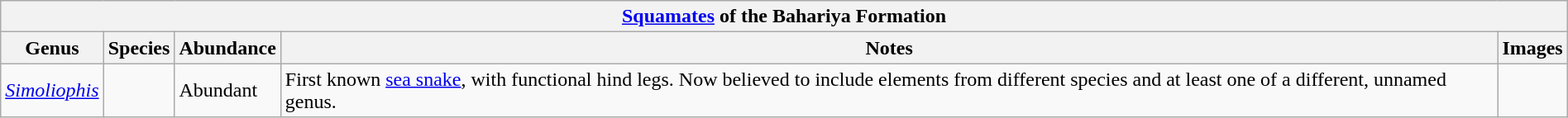<table class="wikitable" align="center" width="100%">
<tr>
<th colspan="5" align="center"><strong><a href='#'>Squamates</a> of the Bahariya Formation</strong></th>
</tr>
<tr>
<th>Genus</th>
<th>Species</th>
<th>Abundance</th>
<th>Notes</th>
<th>Images</th>
</tr>
<tr>
<td><em><a href='#'>Simoliophis</a></em></td>
<td></td>
<td>Abundant</td>
<td>First known <a href='#'>sea snake</a>, with functional hind legs. Now believed to include elements from different species and at least one of a different, unnamed genus.</td>
<td></td>
</tr>
</table>
